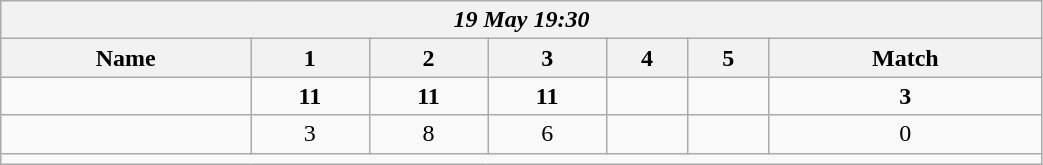<table class=wikitable style="text-align:center; width: 55%">
<tr>
<th colspan=17><em>19 May 19:30</em></th>
</tr>
<tr>
<th>Name</th>
<th>1</th>
<th>2</th>
<th>3</th>
<th>4</th>
<th>5</th>
<th>Match</th>
</tr>
<tr>
<td style="text-align:left;"><strong></strong></td>
<td><strong>11</strong></td>
<td><strong>11</strong></td>
<td><strong>11</strong></td>
<td></td>
<td></td>
<td><strong>3</strong></td>
</tr>
<tr>
<td style="text-align:left;"></td>
<td>3</td>
<td>8</td>
<td>6</td>
<td></td>
<td></td>
<td>0</td>
</tr>
<tr>
<td colspan=17></td>
</tr>
</table>
